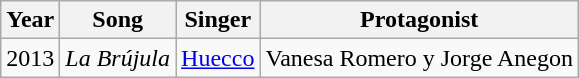<table class="wikitable sortable">
<tr>
<th>Year</th>
<th>Song</th>
<th>Singer</th>
<th>Protagonist</th>
</tr>
<tr>
<td>2013</td>
<td><em>La Brújula</em></td>
<td><a href='#'>Huecco</a></td>
<td>Vanesa Romero y Jorge Anegon</td>
</tr>
</table>
